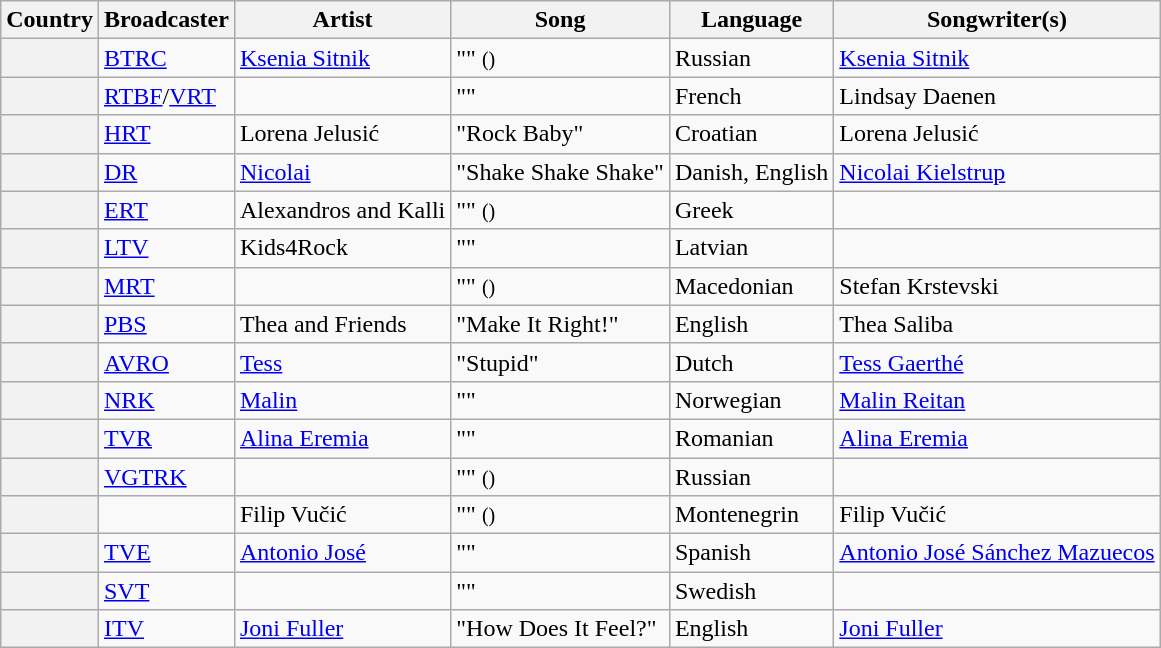<table class="wikitable plainrowheaders">
<tr>
<th>Country</th>
<th>Broadcaster</th>
<th>Artist</th>
<th>Song</th>
<th>Language</th>
<th>Songwriter(s)</th>
</tr>
<tr>
<th scope="row"></th>
<td><a href='#'>BTRC</a></td>
<td><a href='#'>Ksenia Sitnik</a></td>
<td>"" <small>()</small></td>
<td>Russian</td>
<td><a href='#'>Ksenia Sitnik</a></td>
</tr>
<tr>
<th scope="row"></th>
<td><a href='#'>RTBF</a>/<a href='#'>VRT</a></td>
<td></td>
<td>""</td>
<td>French</td>
<td>Lindsay Daenen</td>
</tr>
<tr>
<th scope="row"></th>
<td><a href='#'>HRT</a></td>
<td>Lorena Jelusić</td>
<td>"Rock Baby"</td>
<td>Croatian</td>
<td>Lorena Jelusić</td>
</tr>
<tr>
<th scope="row"></th>
<td><a href='#'>DR</a></td>
<td><a href='#'>Nicolai</a></td>
<td>"Shake Shake Shake"</td>
<td>Danish, English</td>
<td><a href='#'>Nicolai Kielstrup</a></td>
</tr>
<tr>
<th scope="row"></th>
<td><a href='#'>ERT</a></td>
<td>Alexandros and Kalli</td>
<td>"" <small>()</small></td>
<td>Greek</td>
<td></td>
</tr>
<tr>
<th scope="row"></th>
<td><a href='#'>LTV</a></td>
<td>Kids4Rock</td>
<td>""</td>
<td>Latvian</td>
<td></td>
</tr>
<tr>
<th scope="row"></th>
<td><a href='#'>MRT</a></td>
<td></td>
<td>"" <small>()</small></td>
<td>Macedonian</td>
<td>Stefan Krstevski</td>
</tr>
<tr>
<th scope="row"></th>
<td><a href='#'>PBS</a></td>
<td>Thea and Friends</td>
<td>"Make It Right!"</td>
<td>English</td>
<td>Thea Saliba</td>
</tr>
<tr>
<th scope="row"></th>
<td><a href='#'>AVRO</a></td>
<td><a href='#'>Tess</a></td>
<td>"Stupid"</td>
<td>Dutch</td>
<td><a href='#'>Tess Gaerthé</a></td>
</tr>
<tr>
<th scope="row"></th>
<td><a href='#'>NRK</a></td>
<td><a href='#'>Malin</a></td>
<td>""</td>
<td>Norwegian</td>
<td><a href='#'>Malin Reitan</a></td>
</tr>
<tr>
<th scope="row"></th>
<td><a href='#'>TVR</a></td>
<td><a href='#'>Alina Eremia</a></td>
<td>""</td>
<td>Romanian</td>
<td><a href='#'>Alina Eremia</a></td>
</tr>
<tr>
<th scope="row"></th>
<td><a href='#'>VGTRK</a></td>
<td></td>
<td>"" <small>()</small></td>
<td>Russian</td>
<td></td>
</tr>
<tr>
<th scope="row"></th>
<td></td>
<td>Filip Vučić</td>
<td>"" <small>()</small></td>
<td>Montenegrin</td>
<td>Filip Vučić</td>
</tr>
<tr>
<th scope="row"></th>
<td><a href='#'>TVE</a></td>
<td><a href='#'>Antonio José</a></td>
<td>""</td>
<td>Spanish</td>
<td><a href='#'>Antonio José Sánchez Mazuecos</a></td>
</tr>
<tr>
<th scope="row"></th>
<td><a href='#'>SVT</a></td>
<td></td>
<td>""</td>
<td>Swedish</td>
<td></td>
</tr>
<tr>
<th scope="row"></th>
<td><a href='#'>ITV</a></td>
<td><a href='#'>Joni Fuller</a></td>
<td>"How Does It Feel?"</td>
<td>English</td>
<td><a href='#'>Joni Fuller</a></td>
</tr>
</table>
